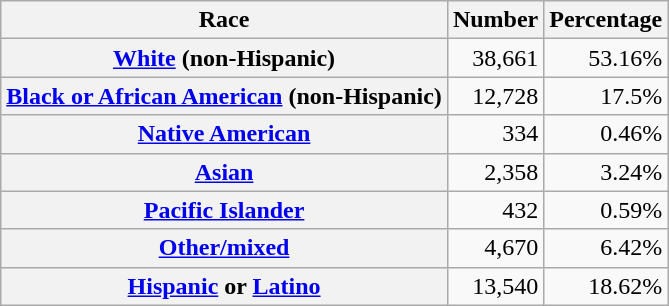<table class="wikitable" style="text-align:right">
<tr>
<th scope="col">Race</th>
<th scope="col">Number</th>
<th scope="col">Percentage</th>
</tr>
<tr>
<th scope="row"><a href='#'>White</a> (non-Hispanic)</th>
<td>38,661</td>
<td>53.16%</td>
</tr>
<tr>
<th scope="row"><a href='#'>Black or African American</a> (non-Hispanic)</th>
<td>12,728</td>
<td>17.5%</td>
</tr>
<tr>
<th scope="row"><a href='#'>Native American</a></th>
<td>334</td>
<td>0.46%</td>
</tr>
<tr>
<th scope="row"><a href='#'>Asian</a></th>
<td>2,358</td>
<td>3.24%</td>
</tr>
<tr>
<th scope="row"><a href='#'>Pacific Islander</a></th>
<td>432</td>
<td>0.59%</td>
</tr>
<tr>
<th scope="row"><a href='#'>Other/mixed</a></th>
<td>4,670</td>
<td>6.42%</td>
</tr>
<tr>
<th scope="row"><a href='#'>Hispanic</a> or <a href='#'>Latino</a></th>
<td>13,540</td>
<td>18.62%</td>
</tr>
</table>
